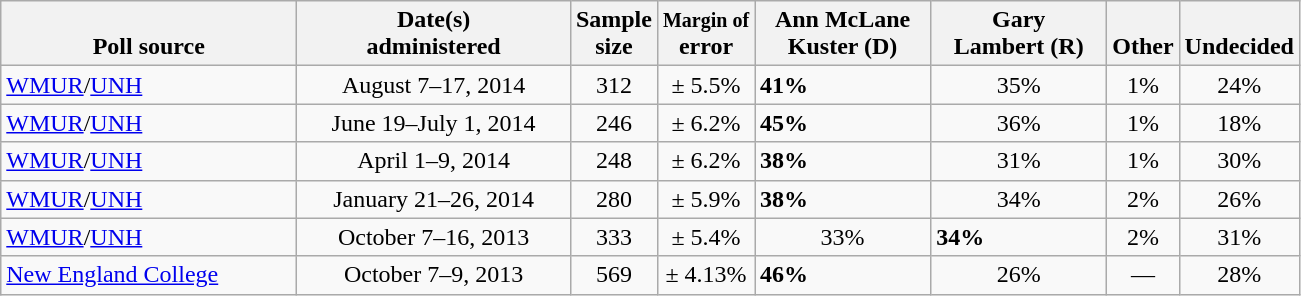<table class="wikitable">
<tr valign= bottom>
<th style="width:190px;">Poll source</th>
<th style="width:175px;">Date(s)<br>administered</th>
<th class=small>Sample<br>size</th>
<th><small>Margin of</small><br>error</th>
<th style="width:110px;">Ann McLane<br>Kuster (D)</th>
<th style="width:110px;">Gary<br>Lambert (R)</th>
<th>Other</th>
<th>Undecided</th>
</tr>
<tr>
<td><a href='#'>WMUR</a>/<a href='#'>UNH</a></td>
<td align=center>August 7–17, 2014</td>
<td align=center>312</td>
<td align=center>± 5.5%</td>
<td><strong>41%</strong></td>
<td align=center>35%</td>
<td align=center>1%</td>
<td align=center>24%</td>
</tr>
<tr>
<td><a href='#'>WMUR</a>/<a href='#'>UNH</a></td>
<td align=center>June 19–July 1, 2014</td>
<td align=center>246</td>
<td align=center>± 6.2%</td>
<td><strong>45%</strong></td>
<td align=center>36%</td>
<td align=center>1%</td>
<td align=center>18%</td>
</tr>
<tr>
<td><a href='#'>WMUR</a>/<a href='#'>UNH</a></td>
<td align=center>April 1–9, 2014</td>
<td align=center>248</td>
<td align=center>± 6.2%</td>
<td><strong>38%</strong></td>
<td align=center>31%</td>
<td align=center>1%</td>
<td align=center>30%</td>
</tr>
<tr>
<td><a href='#'>WMUR</a>/<a href='#'>UNH</a></td>
<td align=center>January 21–26, 2014</td>
<td align=center>280</td>
<td align=center>± 5.9%</td>
<td><strong>38%</strong></td>
<td align=center>34%</td>
<td align=center>2%</td>
<td align=center>26%</td>
</tr>
<tr>
<td><a href='#'>WMUR</a>/<a href='#'>UNH</a></td>
<td align=center>October 7–16, 2013</td>
<td align=center>333</td>
<td align=center>± 5.4%</td>
<td align=center>33%</td>
<td><strong>34%</strong></td>
<td align=center>2%</td>
<td align=center>31%</td>
</tr>
<tr>
<td><a href='#'>New England College</a></td>
<td align=center>October 7–9, 2013</td>
<td align=center>569</td>
<td align=center>± 4.13%</td>
<td><strong>46%</strong></td>
<td align=center>26%</td>
<td align=center>—</td>
<td align=center>28%</td>
</tr>
</table>
